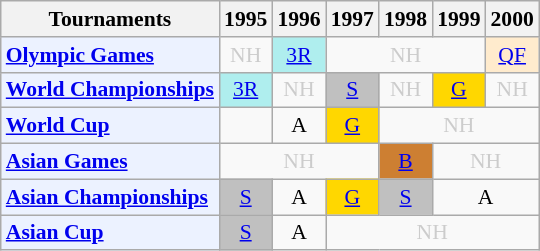<table class="wikitable" style="font-size: 90%; text-align:center">
<tr>
<th>Tournaments</th>
<th>1995</th>
<th>1996</th>
<th>1997</th>
<th>1998</th>
<th>1999</th>
<th>2000</th>
</tr>
<tr>
<td bgcolor="#ECF2FF"; align="left"><strong><a href='#'>Olympic Games</a></strong></td>
<td style=color:#ccc>NH</td>
<td bgcolor=AFEEEE><a href='#'>3R</a></td>
<td colspan="3" style=color:#ccc>NH</td>
<td bgcolor=FFEBCD><a href='#'>QF</a></td>
</tr>
<tr>
<td bgcolor="#ECF2FF"; align="left"><strong><a href='#'>World Championships</a></strong></td>
<td bgcolor=AFEEEE><a href='#'>3R</a></td>
<td style=color:#ccc>NH</td>
<td bgcolor=silver><a href='#'>S</a></td>
<td style=color:#ccc>NH</td>
<td bgcolor=gold><a href='#'>G</a></td>
<td style=color:#ccc>NH</td>
</tr>
<tr>
<td bgcolor="#ECF2FF"; align="left"><strong><a href='#'>World Cup</a></strong></td>
<td></td>
<td>A</td>
<td bgcolor=gold><a href='#'>G</a></td>
<td colspan="3" style=color:#ccc>NH</td>
</tr>
<tr>
<td bgcolor="#ECF2FF"; align="left"><strong><a href='#'>Asian Games</a></strong></td>
<td colspan="3" style=color:#ccc>NH</td>
<td bgcolor=CD7F32><a href='#'>B</a></td>
<td colspan="2" style=color:#ccc>NH</td>
</tr>
<tr>
<td bgcolor="#ECF2FF"; align="left"><strong><a href='#'>Asian Championships</a></strong></td>
<td bgcolor=silver><a href='#'>S</a></td>
<td>A</td>
<td bgcolor=gold><a href='#'>G</a></td>
<td bgcolor=silver><a href='#'>S</a></td>
<td colspan="2">A</td>
</tr>
<tr>
<td bgcolor="#ECF2FF"; align="left"><strong><a href='#'>Asian Cup</a></strong></td>
<td bgcolor=silver><a href='#'>S</a></td>
<td>A</td>
<td colspan="4" style=color:#ccc>NH</td>
</tr>
</table>
